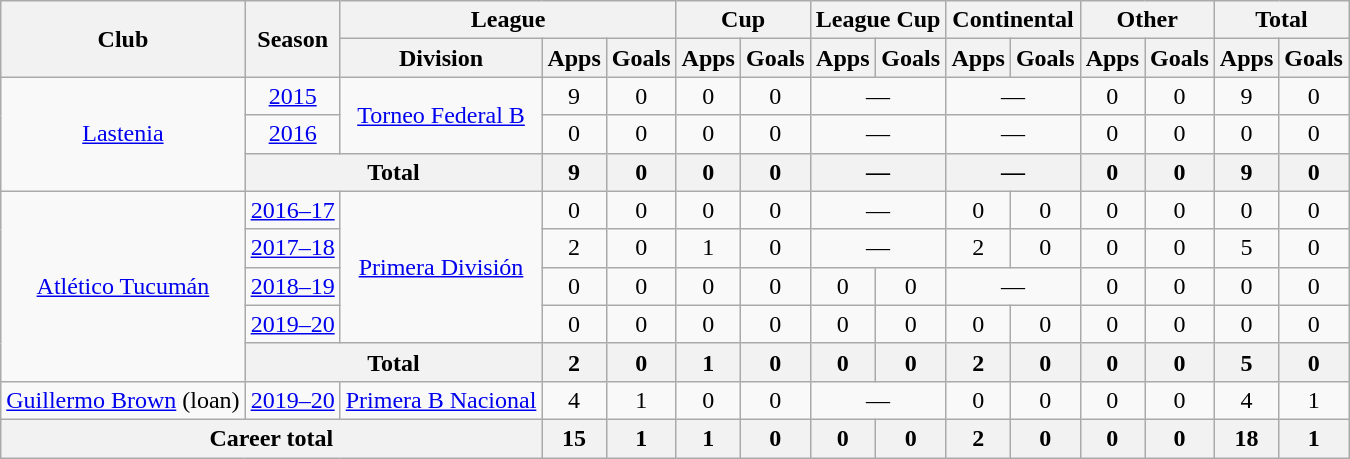<table class="wikitable" style="text-align:center">
<tr>
<th rowspan="2">Club</th>
<th rowspan="2">Season</th>
<th colspan="3">League</th>
<th colspan="2">Cup</th>
<th colspan="2">League Cup</th>
<th colspan="2">Continental</th>
<th colspan="2">Other</th>
<th colspan="2">Total</th>
</tr>
<tr>
<th>Division</th>
<th>Apps</th>
<th>Goals</th>
<th>Apps</th>
<th>Goals</th>
<th>Apps</th>
<th>Goals</th>
<th>Apps</th>
<th>Goals</th>
<th>Apps</th>
<th>Goals</th>
<th>Apps</th>
<th>Goals</th>
</tr>
<tr>
<td rowspan="3"><a href='#'>Lastenia</a></td>
<td><a href='#'>2015</a></td>
<td rowspan="2"><a href='#'>Torneo Federal B</a></td>
<td>9</td>
<td>0</td>
<td>0</td>
<td>0</td>
<td colspan="2">—</td>
<td colspan="2">—</td>
<td>0</td>
<td>0</td>
<td>9</td>
<td>0</td>
</tr>
<tr>
<td><a href='#'>2016</a></td>
<td>0</td>
<td>0</td>
<td>0</td>
<td>0</td>
<td colspan="2">—</td>
<td colspan="2">—</td>
<td>0</td>
<td>0</td>
<td>0</td>
<td>0</td>
</tr>
<tr>
<th colspan="2">Total</th>
<th>9</th>
<th>0</th>
<th>0</th>
<th>0</th>
<th colspan="2">—</th>
<th colspan="2">—</th>
<th>0</th>
<th>0</th>
<th>9</th>
<th>0</th>
</tr>
<tr>
<td rowspan="5"><a href='#'>Atlético Tucumán</a></td>
<td><a href='#'>2016–17</a></td>
<td rowspan="4"><a href='#'>Primera División</a></td>
<td>0</td>
<td>0</td>
<td>0</td>
<td>0</td>
<td colspan="2">—</td>
<td>0</td>
<td>0</td>
<td>0</td>
<td>0</td>
<td>0</td>
<td>0</td>
</tr>
<tr>
<td><a href='#'>2017–18</a></td>
<td>2</td>
<td>0</td>
<td>1</td>
<td>0</td>
<td colspan="2">—</td>
<td>2</td>
<td>0</td>
<td>0</td>
<td>0</td>
<td>5</td>
<td>0</td>
</tr>
<tr>
<td><a href='#'>2018–19</a></td>
<td>0</td>
<td>0</td>
<td>0</td>
<td>0</td>
<td>0</td>
<td>0</td>
<td colspan="2">—</td>
<td>0</td>
<td>0</td>
<td>0</td>
<td>0</td>
</tr>
<tr>
<td><a href='#'>2019–20</a></td>
<td>0</td>
<td>0</td>
<td>0</td>
<td>0</td>
<td>0</td>
<td>0</td>
<td>0</td>
<td>0</td>
<td>0</td>
<td>0</td>
<td>0</td>
<td>0</td>
</tr>
<tr>
<th colspan="2">Total</th>
<th>2</th>
<th>0</th>
<th>1</th>
<th>0</th>
<th>0</th>
<th>0</th>
<th>2</th>
<th>0</th>
<th>0</th>
<th>0</th>
<th>5</th>
<th>0</th>
</tr>
<tr>
<td rowspan="1"><a href='#'>Guillermo Brown</a> (loan)</td>
<td><a href='#'>2019–20</a></td>
<td rowspan="1"><a href='#'>Primera B Nacional</a></td>
<td>4</td>
<td>1</td>
<td>0</td>
<td>0</td>
<td colspan="2">—</td>
<td>0</td>
<td>0</td>
<td>0</td>
<td>0</td>
<td>4</td>
<td>1</td>
</tr>
<tr>
<th colspan="3">Career total</th>
<th>15</th>
<th>1</th>
<th>1</th>
<th>0</th>
<th>0</th>
<th>0</th>
<th>2</th>
<th>0</th>
<th>0</th>
<th>0</th>
<th>18</th>
<th>1</th>
</tr>
</table>
